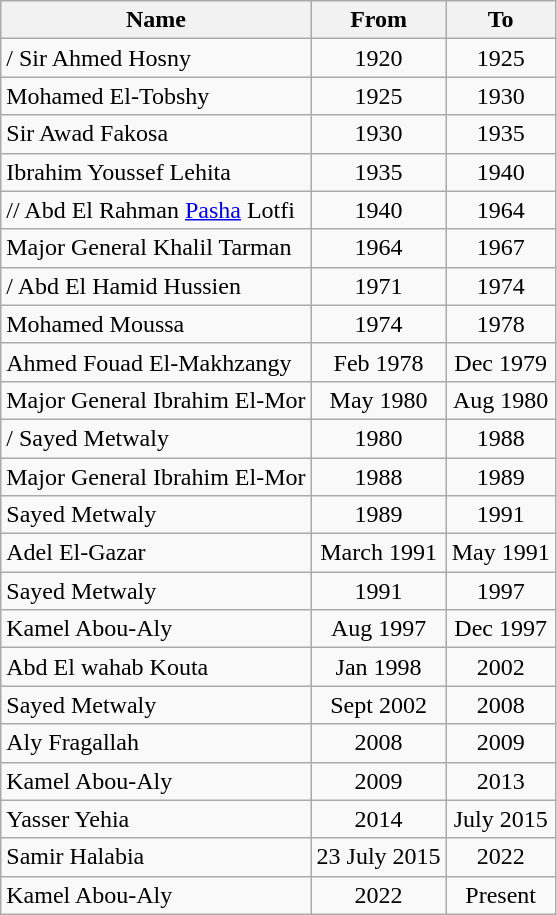<table class="wikitable">
<tr>
<th>Name</th>
<th>From</th>
<th>To</th>
</tr>
<tr>
<td align=left>/ Sir Ahmed Hosny</td>
<td align=center>1920</td>
<td align=center>1925</td>
</tr>
<tr>
<td align=left> Mohamed El-Tobshy</td>
<td align=center>1925</td>
<td align=center>1930</td>
</tr>
<tr>
<td align=Left> Sir Awad Fakosa</td>
<td align=center>1930</td>
<td align=center>1935</td>
</tr>
<tr>
<td align=Left> Ibrahim Youssef Lehita</td>
<td align=center>1935</td>
<td align=center>1940</td>
</tr>
<tr>
<td align=Left>// Abd El Rahman <a href='#'>Pasha</a> Lotfi</td>
<td align=center>1940</td>
<td align=center>1964</td>
</tr>
<tr>
<td align=left> Major General Khalil Tarman</td>
<td align=center>1964</td>
<td align=center>1967</td>
</tr>
<tr>
<td align=left>/ Abd El Hamid Hussien</td>
<td align=center>1971</td>
<td align=center>1974</td>
</tr>
<tr>
<td align=left> Mohamed Moussa</td>
<td align=center>1974</td>
<td align=center>1978</td>
</tr>
<tr>
<td align=left> Ahmed Fouad El-Makhzangy</td>
<td align=center>Feb 1978</td>
<td align=center>Dec 1979</td>
</tr>
<tr>
<td align=left> Major General Ibrahim El-Mor</td>
<td align=center>May 1980</td>
<td align=center>Aug 1980</td>
</tr>
<tr>
<td align=left>/ Sayed Metwaly</td>
<td align=center>1980</td>
<td align=center>1988</td>
</tr>
<tr>
<td align=left> Major General Ibrahim El-Mor</td>
<td align=center>1988</td>
<td align=center>1989</td>
</tr>
<tr>
<td align=left> Sayed Metwaly</td>
<td align=center>1989</td>
<td align=center>1991</td>
</tr>
<tr>
<td align=left> Adel El-Gazar</td>
<td align=center>March 1991</td>
<td align=center>May 1991</td>
</tr>
<tr>
<td align=left> Sayed Metwaly</td>
<td align=center>1991</td>
<td align=center>1997</td>
</tr>
<tr>
<td align=left> Kamel Abou-Aly</td>
<td align=center>Aug 1997</td>
<td align=center>Dec 1997</td>
</tr>
<tr>
<td align=left> Abd El wahab Kouta</td>
<td align=center>Jan 1998</td>
<td align=center>2002</td>
</tr>
<tr>
<td align=left> Sayed Metwaly</td>
<td align=center>Sept 2002</td>
<td align=center>2008</td>
</tr>
<tr>
<td align=left> Aly Fragallah</td>
<td align=center>2008</td>
<td align=center>2009</td>
</tr>
<tr>
<td align=left> Kamel Abou-Aly</td>
<td align=center>2009</td>
<td align=center>2013</td>
</tr>
<tr>
<td align=left> Yasser Yehia</td>
<td align=center>2014</td>
<td align=center>July 2015</td>
</tr>
<tr>
<td align=left> Samir Halabia</td>
<td align=center>23 July 2015</td>
<td align=center>2022</td>
</tr>
<tr>
<td align=left> Kamel Abou-Aly</td>
<td align=center>2022</td>
<td align=center>Present</td>
</tr>
</table>
